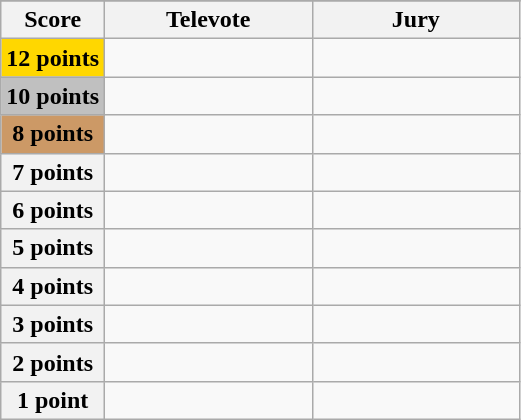<table class="wikitable">
<tr>
</tr>
<tr>
<th scope="col" width="20%">Score</th>
<th scope="col" width="40%">Televote</th>
<th scope="col" width="40%">Jury</th>
</tr>
<tr>
<th scope="row" style="background:gold">12 points</th>
<td></td>
<td></td>
</tr>
<tr>
<th scope="row" style="background:silver">10 points</th>
<td></td>
<td></td>
</tr>
<tr>
<th scope="row" style="background:#CC9966">8 points</th>
<td></td>
<td></td>
</tr>
<tr>
<th scope="row">7 points</th>
<td></td>
<td></td>
</tr>
<tr>
<th scope="row">6 points</th>
<td></td>
<td></td>
</tr>
<tr>
<th scope="row">5 points</th>
<td></td>
<td></td>
</tr>
<tr>
<th scope="row">4 points</th>
<td></td>
<td></td>
</tr>
<tr>
<th scope="row">3 points</th>
<td></td>
<td></td>
</tr>
<tr>
<th scope="row">2 points</th>
<td></td>
<td></td>
</tr>
<tr>
<th scope="row">1 point</th>
<td></td>
<td></td>
</tr>
</table>
